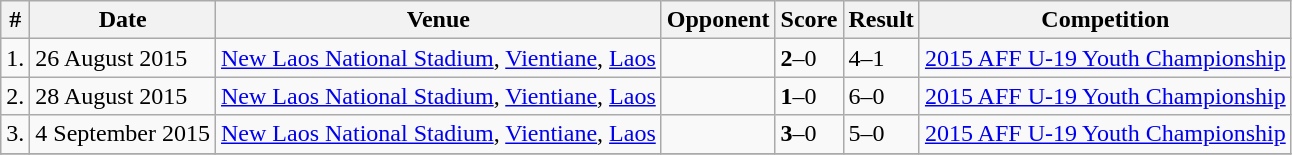<table class="wikitable collapsible collapsed">
<tr>
<th>#</th>
<th>Date</th>
<th>Venue</th>
<th>Opponent</th>
<th>Score</th>
<th>Result</th>
<th>Competition</th>
</tr>
<tr>
<td>1.</td>
<td>26 August 2015</td>
<td><a href='#'>New Laos National Stadium</a>, <a href='#'>Vientiane</a>, <a href='#'>Laos</a></td>
<td></td>
<td><strong>2</strong>–0</td>
<td>4–1</td>
<td><a href='#'>2015 AFF U-19 Youth Championship</a></td>
</tr>
<tr>
<td>2.</td>
<td>28 August 2015</td>
<td><a href='#'>New Laos National Stadium</a>, <a href='#'>Vientiane</a>, <a href='#'>Laos</a></td>
<td></td>
<td><strong>1</strong>–0</td>
<td>6–0</td>
<td><a href='#'>2015 AFF U-19 Youth Championship</a></td>
</tr>
<tr>
<td>3.</td>
<td>4 September 2015</td>
<td><a href='#'>New Laos National Stadium</a>, <a href='#'>Vientiane</a>, <a href='#'>Laos</a></td>
<td></td>
<td><strong>3</strong>–0</td>
<td>5–0</td>
<td><a href='#'>2015 AFF U-19 Youth Championship</a></td>
</tr>
<tr>
</tr>
</table>
